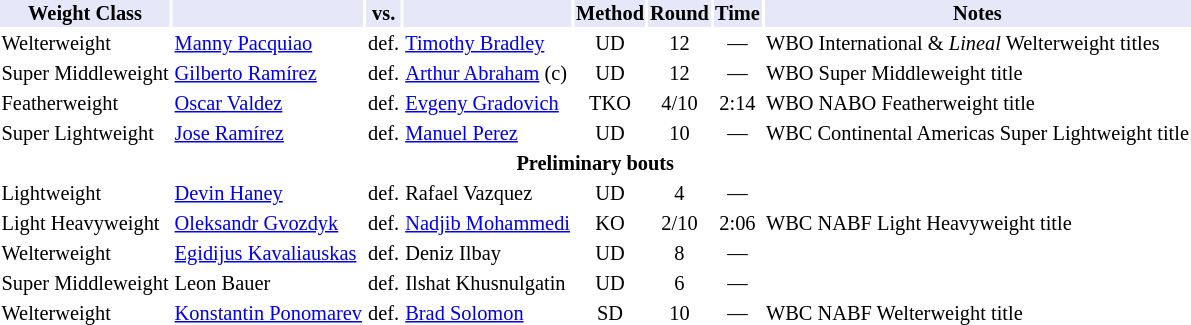<table class="toccolours" style="font-size: 85%;">
<tr>
<th style="background:#e6e8fa; color:#000; text-align:center;">Weight Class</th>
<th style="background:#e6e8fa; color:#000; text-align:center;"></th>
<th style="background:#e6e8fa; color:#000; text-align:center;">vs.</th>
<th style="background:#e6e8fa; color:#000; text-align:center;"></th>
<th style="background:#e6e8fa; color:#000; text-align:center;">Method</th>
<th style="background:#e6e8fa; color:#000; text-align:center;">Round</th>
<th style="background:#e6e8fa; color:#000; text-align:center;">Time</th>
<th style="background:#e6e8fa; color:#000; text-align:center;">Notes</th>
</tr>
<tr>
<td>Welterweight</td>
<td> <a href='#'>Manny Pacquiao</a></td>
<td>def.</td>
<td> <a href='#'>Timothy Bradley</a></td>
<td align=center>UD</td>
<td align=center>12</td>
<td align=center>—</td>
<td>WBO International & <em>Lineal</em> Welterweight titles</td>
<td></td>
</tr>
<tr>
<td>Super Middleweight</td>
<td> <a href='#'>Gilberto Ramírez</a></td>
<td>def.</td>
<td> <a href='#'>Arthur Abraham</a> (c)</td>
<td align=center>UD</td>
<td align=center>12</td>
<td align=center>—</td>
<td>WBO Super Middleweight title</td>
<td></td>
<td></td>
</tr>
<tr>
<td>Featherweight</td>
<td> <a href='#'>Oscar Valdez</a></td>
<td>def.</td>
<td> <a href='#'>Evgeny Gradovich</a></td>
<td align=center>TKO</td>
<td align=center>4/10</td>
<td align=center>2:14</td>
<td>WBO NABO Featherweight title</td>
<td></td>
<td></td>
<td></td>
</tr>
<tr>
<td>Super Lightweight</td>
<td> <a href='#'>Jose Ramírez</a></td>
<td>def.</td>
<td> <a href='#'>Manuel Perez</a></td>
<td align=center>UD</td>
<td align=center>10</td>
<td align=center>—</td>
<td>WBC Continental Americas Super Lightweight title</td>
<td></td>
<td></td>
<td></td>
</tr>
<tr>
<th colspan=8>Preliminary bouts</th>
</tr>
<tr>
<td>Lightweight</td>
<td> <a href='#'>Devin Haney</a></td>
<td>def.</td>
<td> Rafael Vazquez</td>
<td align=center>UD</td>
<td align=center>4</td>
<td align=center>—</td>
<td></td>
</tr>
<tr>
<td>Light Heavyweight</td>
<td> <a href='#'>Oleksandr Gvozdyk</a></td>
<td>def.</td>
<td> <a href='#'>Nadjib Mohammedi</a></td>
<td align=center>KO</td>
<td align=center>2/10</td>
<td align=center>2:06</td>
<td>WBC NABF Light Heavyweight title</td>
</tr>
<tr>
<td>Welterweight</td>
<td> <a href='#'>Egidijus Kavaliauskas</a></td>
<td>def.</td>
<td> Deniz Ilbay</td>
<td align=center>UD</td>
<td align=center>8</td>
<td align=center>—</td>
<td></td>
</tr>
<tr>
<td>Super Middleweight</td>
<td> Leon Bauer</td>
<td>def.</td>
<td> Ilshat Khusnulgatin</td>
<td align=center>UD</td>
<td align=center>6</td>
<td align=center>—</td>
<td></td>
</tr>
<tr>
<td>Welterweight</td>
<td> <a href='#'>Konstantin Ponomarev</a></td>
<td>def.</td>
<td> <a href='#'>Brad Solomon</a></td>
<td align=center>SD</td>
<td align=center>10</td>
<td align=center>—</td>
<td>WBC NABF Welterweight title</td>
</tr>
</table>
